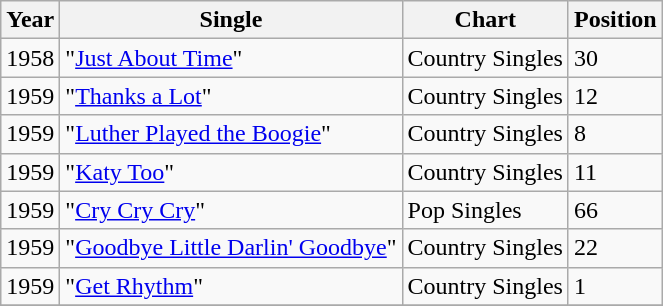<table class="wikitable">
<tr>
<th align="left">Year</th>
<th align="left">Single</th>
<th align="left">Chart</th>
<th align="left">Position</th>
</tr>
<tr>
<td align="left">1958</td>
<td align="left">"<a href='#'>Just About Time</a>"</td>
<td align="left">Country Singles</td>
<td align="left">30</td>
</tr>
<tr>
<td align="left">1959</td>
<td align="left">"<a href='#'>Thanks a Lot</a>"</td>
<td align="left">Country Singles</td>
<td align="left">12</td>
</tr>
<tr>
<td align="left">1959</td>
<td align="left">"<a href='#'>Luther Played the Boogie</a>"</td>
<td align="left">Country Singles</td>
<td align="left">8</td>
</tr>
<tr>
<td align="left">1959</td>
<td align="left">"<a href='#'>Katy Too</a>"</td>
<td align="left">Country Singles</td>
<td align="left">11</td>
</tr>
<tr>
<td align="left">1959</td>
<td align="left">"<a href='#'>Cry Cry Cry</a>"</td>
<td align="left">Pop Singles</td>
<td align="left">66</td>
</tr>
<tr>
<td align="left">1959</td>
<td align="left">"<a href='#'>Goodbye Little Darlin' Goodbye</a>"</td>
<td align="left">Country Singles</td>
<td align="left">22</td>
</tr>
<tr>
<td align="left">1959</td>
<td align="left">"<a href='#'>Get Rhythm</a>"</td>
<td align="left">Country Singles</td>
<td align="left">1</td>
</tr>
<tr>
</tr>
</table>
